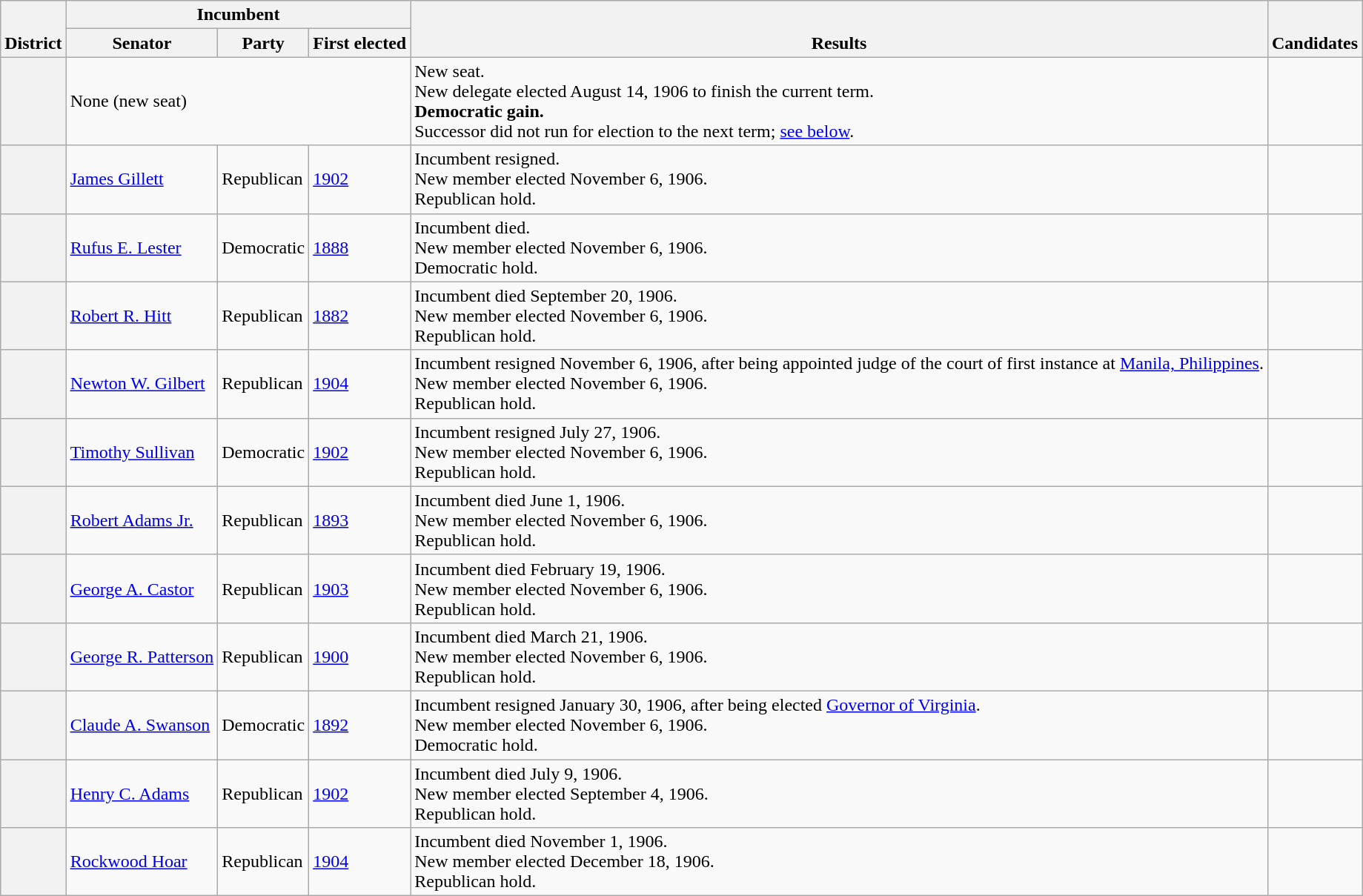<table class=wikitable>
<tr valign=bottom>
<th rowspan=2>District</th>
<th colspan=3>Incumbent</th>
<th rowspan=2>Results</th>
<th rowspan=2>Candidates</th>
</tr>
<tr>
<th>Senator</th>
<th>Party</th>
<th>First elected</th>
</tr>
<tr>
<th></th>
<td colspan=3>None (new seat)</td>
<td>New seat.<br>New delegate elected August 14, 1906 to finish the current term.<br><strong>Democratic gain.</strong><br>Successor did not run for election to the next term; <a href='#'>see below</a>.</td>
<td nowrap></td>
</tr>
<tr>
<th></th>
<td><a href='#'>James Gillett</a></td>
<td>Republican</td>
<td><a href='#'>1902</a></td>
<td>Incumbent resigned.<br>New member elected November 6, 1906.<br>Republican hold.</td>
<td nowrap></td>
</tr>
<tr>
<th></th>
<td><a href='#'>Rufus E. Lester</a></td>
<td>Democratic</td>
<td><a href='#'>1888</a></td>
<td>Incumbent died.<br>New member elected November 6, 1906.<br>Democratic hold.</td>
<td nowrap></td>
</tr>
<tr>
<th></th>
<td><a href='#'>Robert R. Hitt</a></td>
<td>Republican</td>
<td><a href='#'>1882</a></td>
<td>Incumbent died September 20, 1906.<br>New member elected November 6, 1906.<br>Republican hold.</td>
<td nowrap></td>
</tr>
<tr>
<th></th>
<td><a href='#'>Newton W. Gilbert</a></td>
<td>Republican</td>
<td><a href='#'>1904</a></td>
<td>Incumbent resigned November 6, 1906, after being  appointed judge of the court of first instance at <a href='#'>Manila, Philippines</a>.<br>New member elected November 6, 1906.<br>Republican hold.</td>
<td nowrap></td>
</tr>
<tr>
<th></th>
<td><a href='#'>Timothy Sullivan</a></td>
<td>Democratic</td>
<td><a href='#'>1902</a></td>
<td>Incumbent resigned July 27, 1906.<br>New member elected November 6, 1906.<br>Republican hold.</td>
<td nowrap></td>
</tr>
<tr>
<th></th>
<td><a href='#'>Robert Adams Jr.</a></td>
<td>Republican</td>
<td><a href='#'>1893</a></td>
<td>Incumbent died June 1, 1906.<br>New member elected November 6, 1906.<br>Republican hold.</td>
<td nowrap></td>
</tr>
<tr>
<th></th>
<td><a href='#'>George A. Castor</a></td>
<td>Republican</td>
<td><a href='#'>1903</a></td>
<td>Incumbent died February 19, 1906.<br>New member elected November 6, 1906.<br>Republican hold.</td>
<td nowrap></td>
</tr>
<tr>
<th></th>
<td><a href='#'>George R. Patterson</a></td>
<td>Republican</td>
<td><a href='#'>1900</a></td>
<td>Incumbent died March 21, 1906.<br>New member elected November 6, 1906.<br>Republican hold.</td>
<td nowrap></td>
</tr>
<tr>
<th></th>
<td><a href='#'>Claude A. Swanson</a></td>
<td>Democratic</td>
<td><a href='#'>1892</a></td>
<td>Incumbent resigned January 30, 1906, after being elected <a href='#'>Governor of Virginia</a>.<br>New member elected November 6, 1906.<br>Democratic hold.</td>
<td nowrap></td>
</tr>
<tr>
<th></th>
<td><a href='#'>Henry C. Adams</a></td>
<td>Republican</td>
<td><a href='#'>1902</a></td>
<td>Incumbent died July 9, 1906.<br>New member elected September 4, 1906.<br>Republican hold.</td>
<td nowrap></td>
</tr>
<tr>
<th></th>
<td><a href='#'>Rockwood Hoar</a></td>
<td>Republican</td>
<td><a href='#'>1904</a></td>
<td>Incumbent died November 1, 1906.<br>New member elected December 18, 1906.<br>Republican hold.</td>
<td nowrap></td>
</tr>
</table>
